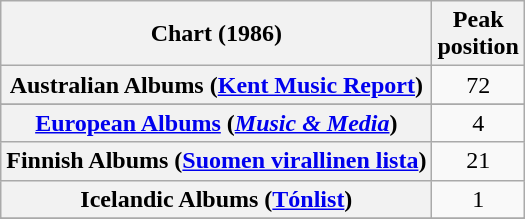<table class="wikitable sortable plainrowheaders" style="text-align:center">
<tr>
<th scope="col">Chart (1986)</th>
<th scope="col">Peak<br>position</th>
</tr>
<tr>
<th scope="row">Australian Albums (<a href='#'>Kent Music Report</a>)</th>
<td>72</td>
</tr>
<tr>
</tr>
<tr>
</tr>
<tr>
</tr>
<tr>
<th scope="row"><a href='#'>European Albums</a> (<em><a href='#'>Music & Media</a></em>)</th>
<td>4</td>
</tr>
<tr>
<th scope="row">Finnish Albums (<a href='#'>Suomen virallinen lista</a>)</th>
<td>21</td>
</tr>
<tr>
<th scope="row">Icelandic Albums (<a href='#'>Tónlist</a>)</th>
<td>1</td>
</tr>
<tr>
</tr>
<tr>
</tr>
<tr>
</tr>
<tr>
</tr>
<tr>
</tr>
<tr>
</tr>
<tr>
</tr>
</table>
